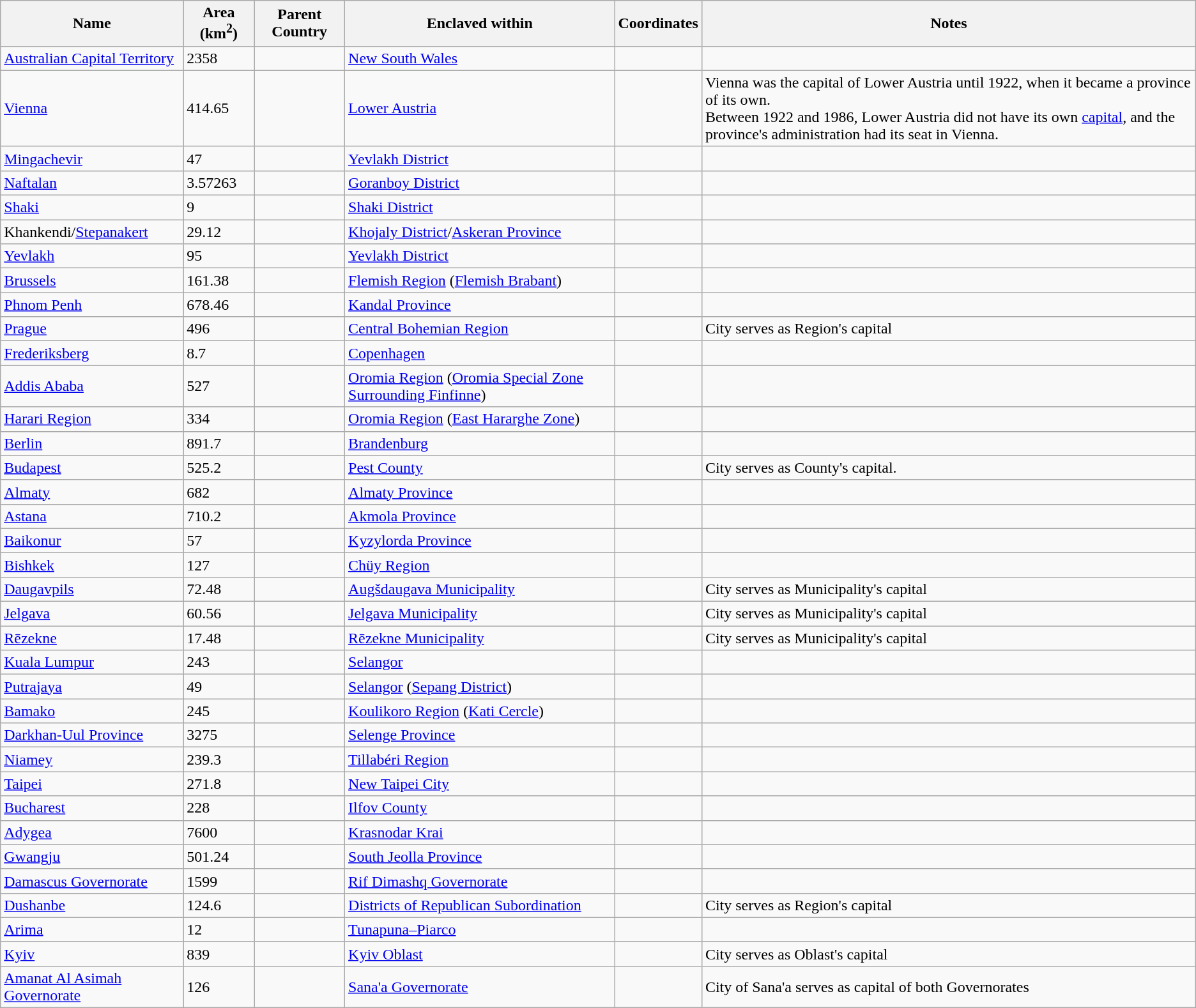<table class="wikitable sortable" style="text-align:left; border:1px; cellpadding:5; cellspacing:0;">
<tr>
<th>Name</th>
<th>Area (km<sup>2</sup>)</th>
<th>Parent Country</th>
<th>Enclaved within</th>
<th>Coordinates</th>
<th>Notes</th>
</tr>
<tr>
<td><a href='#'>Australian Capital Territory</a></td>
<td>2358</td>
<td></td>
<td><a href='#'>New South Wales</a></td>
<td></td>
<td></td>
</tr>
<tr>
<td><a href='#'>Vienna</a></td>
<td>414.65</td>
<td></td>
<td><a href='#'>Lower Austria</a></td>
<td></td>
<td>Vienna was the capital of Lower Austria until 1922, when it became a province of its own.<br>Between 1922 and 1986, Lower Austria did not have its own <a href='#'>capital</a>, and the province's administration had its seat in Vienna.</td>
</tr>
<tr>
<td><a href='#'>Mingachevir</a></td>
<td>47</td>
<td></td>
<td><a href='#'>Yevlakh District</a></td>
<td></td>
<td></td>
</tr>
<tr>
<td><a href='#'>Naftalan</a></td>
<td>3.57263</td>
<td></td>
<td><a href='#'>Goranboy District</a></td>
<td></td>
<td></td>
</tr>
<tr>
<td><a href='#'>Shaki</a></td>
<td>9</td>
<td></td>
<td><a href='#'>Shaki District</a></td>
<td></td>
<td></td>
</tr>
<tr>
<td>Khankendi/<a href='#'>Stepanakert</a></td>
<td>29.12</td>
<td></td>
<td><a href='#'>Khojaly District</a>/<a href='#'>Askeran Province</a></td>
<td></td>
<td></td>
</tr>
<tr>
<td><a href='#'>Yevlakh</a></td>
<td>95</td>
<td></td>
<td><a href='#'>Yevlakh District</a></td>
<td></td>
<td></td>
</tr>
<tr>
<td><a href='#'>Brussels</a></td>
<td>161.38</td>
<td></td>
<td><a href='#'>Flemish Region</a> (<a href='#'>Flemish Brabant</a>)</td>
<td></td>
<td></td>
</tr>
<tr>
<td><a href='#'>Phnom Penh</a></td>
<td>678.46</td>
<td></td>
<td><a href='#'>Kandal Province</a></td>
<td></td>
<td></td>
</tr>
<tr>
<td><a href='#'>Prague</a></td>
<td>496</td>
<td></td>
<td><a href='#'>Central Bohemian Region</a></td>
<td></td>
<td>City serves as Region's capital</td>
</tr>
<tr>
<td><a href='#'>Frederiksberg</a></td>
<td>8.7</td>
<td></td>
<td><a href='#'>Copenhagen</a></td>
<td></td>
<td></td>
</tr>
<tr>
<td><a href='#'>Addis Ababa</a></td>
<td>527</td>
<td></td>
<td><a href='#'>Oromia Region</a> (<a href='#'>Oromia Special Zone Surrounding Finfinne</a>)</td>
<td></td>
<td></td>
</tr>
<tr>
<td><a href='#'>Harari Region</a></td>
<td>334</td>
<td></td>
<td><a href='#'>Oromia Region</a> (<a href='#'>East Hararghe Zone</a>)</td>
<td></td>
<td></td>
</tr>
<tr>
<td><a href='#'>Berlin</a></td>
<td>891.7</td>
<td></td>
<td><a href='#'>Brandenburg</a></td>
<td></td>
<td></td>
</tr>
<tr>
<td><a href='#'>Budapest</a></td>
<td>525.2</td>
<td></td>
<td><a href='#'>Pest County</a></td>
<td></td>
<td>City serves as County's capital.</td>
</tr>
<tr>
<td><a href='#'>Almaty</a></td>
<td>682</td>
<td></td>
<td><a href='#'>Almaty Province</a></td>
<td></td>
<td></td>
</tr>
<tr>
<td><a href='#'>Astana</a></td>
<td>710.2</td>
<td></td>
<td><a href='#'>Akmola Province</a></td>
<td></td>
<td></td>
</tr>
<tr>
<td><a href='#'>Baikonur</a></td>
<td>57</td>
<td></td>
<td><a href='#'>Kyzylorda Province</a></td>
<td></td>
<td></td>
</tr>
<tr>
<td><a href='#'>Bishkek</a></td>
<td>127</td>
<td></td>
<td><a href='#'>Chüy Region</a></td>
<td></td>
<td></td>
</tr>
<tr>
<td><a href='#'>Daugavpils</a></td>
<td>72.48</td>
<td></td>
<td><a href='#'>Augšdaugava Municipality</a></td>
<td></td>
<td>City serves as Municipality's capital</td>
</tr>
<tr>
<td><a href='#'>Jelgava</a></td>
<td>60.56</td>
<td></td>
<td><a href='#'>Jelgava Municipality</a></td>
<td></td>
<td>City serves as Municipality's capital</td>
</tr>
<tr>
<td><a href='#'>Rēzekne</a></td>
<td>17.48</td>
<td></td>
<td><a href='#'>Rēzekne Municipality</a></td>
<td></td>
<td>City serves as Municipality's capital</td>
</tr>
<tr>
<td><a href='#'>Kuala Lumpur</a></td>
<td>243</td>
<td></td>
<td><a href='#'>Selangor</a></td>
<td></td>
<td></td>
</tr>
<tr>
<td><a href='#'>Putrajaya</a></td>
<td>49</td>
<td></td>
<td><a href='#'>Selangor</a> (<a href='#'>Sepang District</a>)</td>
<td></td>
<td></td>
</tr>
<tr>
<td><a href='#'>Bamako</a></td>
<td>245</td>
<td></td>
<td><a href='#'>Koulikoro Region</a> (<a href='#'>Kati Cercle</a>)</td>
<td></td>
<td></td>
</tr>
<tr>
<td><a href='#'>Darkhan-Uul Province</a></td>
<td>3275</td>
<td></td>
<td><a href='#'>Selenge Province</a></td>
<td></td>
<td></td>
</tr>
<tr>
<td><a href='#'>Niamey</a></td>
<td>239.3</td>
<td></td>
<td><a href='#'>Tillabéri Region</a></td>
<td></td>
<td></td>
</tr>
<tr>
<td><a href='#'>Taipei</a></td>
<td>271.8</td>
<td></td>
<td><a href='#'>New Taipei City</a></td>
<td></td>
<td></td>
</tr>
<tr>
<td><a href='#'>Bucharest</a></td>
<td>228</td>
<td></td>
<td><a href='#'>Ilfov County</a></td>
<td></td>
<td></td>
</tr>
<tr>
<td><a href='#'>Adygea</a></td>
<td>7600</td>
<td></td>
<td><a href='#'>Krasnodar Krai</a></td>
<td></td>
<td></td>
</tr>
<tr>
<td><a href='#'>Gwangju</a></td>
<td>501.24</td>
<td></td>
<td><a href='#'>South Jeolla Province</a></td>
<td></td>
<td></td>
</tr>
<tr>
<td><a href='#'>Damascus Governorate</a></td>
<td>1599</td>
<td></td>
<td><a href='#'>Rif Dimashq Governorate</a></td>
<td></td>
<td></td>
</tr>
<tr>
<td><a href='#'>Dushanbe</a></td>
<td>124.6</td>
<td></td>
<td><a href='#'>Districts of Republican Subordination</a></td>
<td></td>
<td>City serves as Region's capital</td>
</tr>
<tr>
<td><a href='#'>Arima</a></td>
<td>12</td>
<td></td>
<td><a href='#'>Tunapuna–Piarco</a></td>
<td></td>
<td></td>
</tr>
<tr>
<td><a href='#'>Kyiv</a></td>
<td>839</td>
<td></td>
<td><a href='#'>Kyiv Oblast</a></td>
<td></td>
<td>City serves as Oblast's capital</td>
</tr>
<tr>
<td><a href='#'>Amanat Al Asimah Governorate</a></td>
<td>126</td>
<td></td>
<td><a href='#'>Sana'a Governorate</a></td>
<td></td>
<td>City of Sana'a serves as capital of both Governorates</td>
</tr>
</table>
